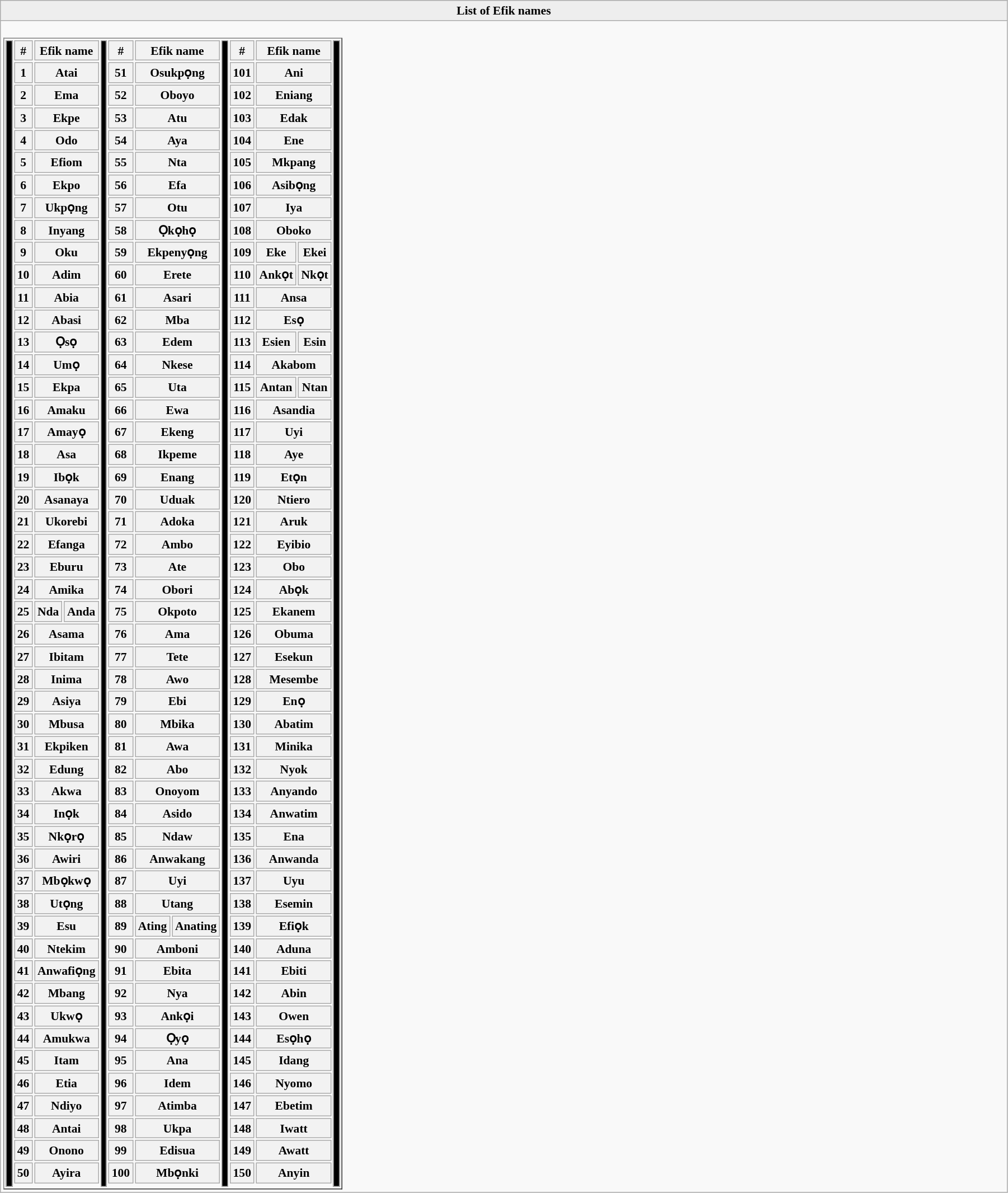<table class="wikitable collapsible uncollapsed" style="font-size:90%" width="95%">
<tr>
<th style="background:#EEEEEE" align=center><strong>List of Efik names</strong></th>
</tr>
<tr>
<td><br><table border="1" cellpadding="2">
<tr>
<th rowspan="87" class="unsortable" style="background:black"></th>
<th class="unsortable">#</th>
<th colspan="2" class="unsortable">Efik name</th>
<th rowspan="87" class="unsortable" style="background:black"></th>
<th class="unsortable">#</th>
<th class="unsortable" colspan="4">Efik name</th>
<th rowspan="87" class="unsortable" style="background:black"></th>
<th class="unsortable">#</th>
<th colspan="2" class="unsortable">Efik name</th>
<th rowspan="87" class="unsortable" style="background:black"></th>
</tr>
<tr>
<th align=center>1</th>
<th colspan="2" align="center">Atai</th>
<th align=center>51</th>
<th align=center colspan="4">Osukpọng</th>
<th align=center>101</th>
<th colspan="2" align="center">Ani</th>
</tr>
<tr>
<th align=center>2</th>
<th colspan="2" align="center">Ema</th>
<th align=center>52</th>
<th align=center colspan="4">Oboyo</th>
<th align=center>102</th>
<th colspan="2" align="center">Eniang</th>
</tr>
<tr>
<th align=center>3</th>
<th colspan="2" align="center">Ekpe</th>
<th align=center>53</th>
<th align=center colspan="4">Atu</th>
<th align=center>103</th>
<th colspan="2" align="center">Edak</th>
</tr>
<tr>
<th align=center>4</th>
<th colspan="2" align="center">Odo</th>
<th align=center>54</th>
<th align=center colspan="4">Aya</th>
<th align=center>104</th>
<th colspan="2" align="center">Ene</th>
</tr>
<tr>
<th align=center>5</th>
<th colspan="2" align="center">Efiom</th>
<th align=center>55</th>
<th align=center colspan="4">Nta</th>
<th align=center>105</th>
<th colspan="2" align="center">Mkpang</th>
</tr>
<tr>
<th align=center>6</th>
<th colspan="2" align="center">Ekpo</th>
<th align=center>56</th>
<th align=center colspan="4">Efa</th>
<th align=center>106</th>
<th colspan="2" align="center">Asibọng</th>
</tr>
<tr>
<th align=center>7</th>
<th colspan="2" align="center">Ukpọng</th>
<th align=center>57</th>
<th align=center colspan="4">Otu</th>
<th align=center>107</th>
<th colspan="2" align="center">Iya</th>
</tr>
<tr>
<th align=center>8</th>
<th colspan="2" align="center">Inyang</th>
<th align=center>58</th>
<th align=center colspan="4">Ọkọhọ</th>
<th align=center>108</th>
<th colspan="2" align="center">Oboko</th>
</tr>
<tr>
<th align=center>9</th>
<th colspan="2" align="center">Oku</th>
<th align=center>59</th>
<th align=center colspan="4">Ekpenyọng</th>
<th align=center>109</th>
<th align="center">Eke</th>
<th>Ekei</th>
</tr>
<tr>
<th align=center>10</th>
<th colspan="2" align="center">Adim</th>
<th align=center>60</th>
<th align=center colspan="4">Erete</th>
<th align=center>110</th>
<th align="center">Ankọt</th>
<th>Nkọt</th>
</tr>
<tr>
<th align=center>11</th>
<th colspan="2" align="center">Abia</th>
<th align=center>61</th>
<th align=center colspan="4">Asari</th>
<th align=center>111</th>
<th colspan="2" align="center">Ansa</th>
</tr>
<tr>
<th align=center>12</th>
<th colspan="2" align="center">Abasi</th>
<th align=center>62</th>
<th align=center colspan="4">Mba</th>
<th align=center>112</th>
<th colspan="2" align="center">Esọ</th>
</tr>
<tr>
<th align=center>13</th>
<th colspan="2" align="center">Ọsọ</th>
<th align=center>63</th>
<th align=center colspan="4">Edem</th>
<th align=center>113</th>
<th align="center">Esien</th>
<th>Esin</th>
</tr>
<tr>
<th align=center>14</th>
<th colspan="2" align="center">Umọ</th>
<th align=center>64</th>
<th align=center colspan="4">Nkese</th>
<th align=center>114</th>
<th colspan="2" align="center">Akabom</th>
</tr>
<tr>
<th align=center>15</th>
<th colspan="2" align="center">Ekpa</th>
<th align=center>65</th>
<th align=center colspan="4">Uta</th>
<th align=center>115</th>
<th align="center">Antan</th>
<th>Ntan</th>
</tr>
<tr>
<th align=center>16</th>
<th colspan="2" align="center">Amaku</th>
<th align=center>66</th>
<th align=center colspan="4">Ewa</th>
<th align=center>116</th>
<th colspan="2" align="center">Asandia</th>
</tr>
<tr>
<th align=center>17</th>
<th colspan="2" align="center">Amayọ</th>
<th align=center>67</th>
<th align=center colspan="4">Ekeng</th>
<th align=center>117</th>
<th colspan="2" align="center">Uyi</th>
</tr>
<tr>
<th align=center>18</th>
<th colspan="2" align="center">Asa</th>
<th align=center>68</th>
<th align=center colspan="4">Ikpeme</th>
<th align=center>118</th>
<th colspan="2" align="center">Aye</th>
</tr>
<tr>
<th align=center>19</th>
<th colspan="2" align="center">Ibọk</th>
<th align=center>69</th>
<th align=center colspan="4">Enang</th>
<th align=center>119</th>
<th colspan="2" align="center">Etọn</th>
</tr>
<tr>
<th align=center>20</th>
<th colspan="2" align="center">Asanaya</th>
<th align=center>70</th>
<th align=center colspan="4">Uduak</th>
<th align=center>120</th>
<th colspan="2" align="center">Ntiero</th>
</tr>
<tr>
<th align=center>21</th>
<th colspan="2" align="center">Ukorebi</th>
<th align=center>71</th>
<th align=center colspan="4">Adoka</th>
<th align=center>121</th>
<th colspan="2" align="center">Aruk</th>
</tr>
<tr>
<th align=center>22</th>
<th colspan="2" align="center">Efanga</th>
<th align=center>72</th>
<th align=center colspan="4">Ambo</th>
<th align=center>122</th>
<th colspan="2" align="center">Eyibio</th>
</tr>
<tr>
<th align=center>23</th>
<th colspan="2" align="center">Eburu</th>
<th align=center>73</th>
<th align=center colspan="4">Ate</th>
<th align=center>123</th>
<th colspan="2" align="center">Obo</th>
</tr>
<tr>
<th align=center>24</th>
<th colspan="2" align="center">Amika</th>
<th align=center>74</th>
<th align=center colspan="4">Obori</th>
<th align=center>124</th>
<th colspan="2" align="center">Abọk</th>
</tr>
<tr>
<th align=center>25</th>
<th align="center">Nda</th>
<th>Anda</th>
<th align=center>75</th>
<th align=center colspan="4">Okpoto</th>
<th align=center>125</th>
<th colspan="2" align="center">Ekanem</th>
</tr>
<tr>
<th align=center>26</th>
<th colspan="2" align="center">Asama</th>
<th align=center>76</th>
<th align=center colspan="4">Ama</th>
<th align=center>126</th>
<th colspan="2" align="center">Obuma</th>
</tr>
<tr>
<th align=center>27</th>
<th colspan="2" align="center">Ibitam</th>
<th align=center>77</th>
<th align=center colspan="4">Tete</th>
<th align=center>127</th>
<th colspan="2" align="center">Esekun</th>
</tr>
<tr>
<th align=center>28</th>
<th colspan="2" align="center">Inima</th>
<th align=center>78</th>
<th align=center colspan="4">Awo</th>
<th align=center>128</th>
<th colspan="2" align="center">Mesembe</th>
</tr>
<tr>
<th align=center>29</th>
<th colspan="2" align="center">Asiya</th>
<th align=center>79</th>
<th align=center colspan="4">Ebi</th>
<th align=center>129</th>
<th colspan="2" align="center">Enọ</th>
</tr>
<tr>
<th align=center>30</th>
<th colspan="2" align="center">Mbusa</th>
<th align=center>80</th>
<th align=center colspan="4">Mbika</th>
<th align=center>130</th>
<th colspan="2" align="center">Abatim</th>
</tr>
<tr>
<th align=center>31</th>
<th colspan="2" align="center">Ekpiken</th>
<th align=center>81</th>
<th align=center colspan="4">Awa</th>
<th align=center>131</th>
<th colspan="2" align="center">Minika</th>
</tr>
<tr>
<th align=center>32</th>
<th colspan="2" align="center">Edung</th>
<th align=center>82</th>
<th align=center colspan="4">Abo</th>
<th align=center>132</th>
<th colspan="2" align="center">Nyok</th>
</tr>
<tr>
<th align=center>33</th>
<th colspan="2" align="center">Akwa</th>
<th align=center>83</th>
<th align=center colspan="4">Onoyom</th>
<th align=center>133</th>
<th colspan="2" align="center">Anyando</th>
</tr>
<tr>
<th align=center>34</th>
<th colspan="2" align="center">Inọk</th>
<th align=center>84</th>
<th align=center colspan="4">Asido</th>
<th align=center>134</th>
<th colspan="2" align="center">Anwatim</th>
</tr>
<tr>
<th align=center>35</th>
<th colspan="2" align="center">Nkọrọ</th>
<th align=center>85</th>
<th align=center colspan="4">Ndaw</th>
<th align=center>135</th>
<th colspan="2" align="center">Ena</th>
</tr>
<tr>
<th align=center>36</th>
<th colspan="2" align="center">Awiri</th>
<th align=center>86</th>
<th align=center colspan="4">Anwakang</th>
<th align=center>136</th>
<th colspan="2" align="center">Anwanda</th>
</tr>
<tr>
<th align=center>37</th>
<th colspan="2" align="center">Mbọkwọ</th>
<th align=center>87</th>
<th align=center colspan="4">Uyi</th>
<th align=center>137</th>
<th colspan="2" align="center">Uyu</th>
</tr>
<tr>
<th align=center>38</th>
<th colspan="2" align="center">Utọng</th>
<th align=center>88</th>
<th align=center colspan="4">Utang</th>
<th align=center>138</th>
<th colspan="2" align="center">Esemin</th>
</tr>
<tr>
<th align=center>39</th>
<th colspan="2" align="center">Esu</th>
<th align=center>89</th>
<th align=center colspan="3">Ating</th>
<th>Anating</th>
<th align=center>139</th>
<th colspan="2" align="center">Efiọk</th>
</tr>
<tr>
<th align=center>40</th>
<th colspan="2" align="center">Ntekim</th>
<th align=center>90</th>
<th align=center colspan="4">Amboni</th>
<th align=center>140</th>
<th colspan="2" align="center">Aduna</th>
</tr>
<tr>
<th align=center>41</th>
<th colspan="2" align="center">Anwafiọng</th>
<th align=center>91</th>
<th align=center colspan="4">Ebita</th>
<th align=center>141</th>
<th colspan="2" align="center">Ebiti</th>
</tr>
<tr>
<th align=center>42</th>
<th colspan="2" align="center">Mbang</th>
<th align=center>92</th>
<th align=center colspan="4">Nya</th>
<th align=center>142</th>
<th colspan="2" align="center">Abin</th>
</tr>
<tr>
<th align=center>43</th>
<th colspan="2" align="center">Ukwọ</th>
<th align=center>93</th>
<th align=center colspan="4">Ankọi</th>
<th align=center>143</th>
<th colspan="2" align="center">Owen</th>
</tr>
<tr>
<th align=center>44</th>
<th colspan="2" align="center">Amukwa</th>
<th align=center>94</th>
<th align=center colspan="4">Ọyọ</th>
<th align=center>144</th>
<th colspan="2" align="center">Esọhọ</th>
</tr>
<tr>
<th align=center>45</th>
<th colspan="2" align="center">Itam</th>
<th align=center>95</th>
<th align=center colspan="4">Ana</th>
<th align=center>145</th>
<th colspan="2" align="center">Idang</th>
</tr>
<tr>
<th align=center>46</th>
<th colspan="2" align="center">Etia</th>
<th align=center>96</th>
<th align=center colspan="4">Idem</th>
<th align=center>146</th>
<th colspan="2" align="center">Nyomo</th>
</tr>
<tr>
<th align=center>47</th>
<th colspan="2" align="center">Ndiyo</th>
<th align=center>97</th>
<th align=center colspan="4">Atimba</th>
<th align=center>147</th>
<th colspan="2" align="center">Ebetim</th>
</tr>
<tr>
<th align=center>48</th>
<th colspan="2" align="center">Antai</th>
<th align=center>98</th>
<th align=center colspan="4">Ukpa</th>
<th align=center>148</th>
<th colspan="2" align="center">Iwatt</th>
</tr>
<tr>
<th align=center>49</th>
<th colspan="2" align="center">Onono</th>
<th align=center>99</th>
<th align=center colspan="4">Edisua</th>
<th align=center>149</th>
<th colspan="2" align="center">Awatt</th>
</tr>
<tr>
<th align=center>50</th>
<th colspan="2" align="center">Ayira</th>
<th align=center>100</th>
<th align=center colspan="4">Mbọnki</th>
<th align=center>150</th>
<th colspan="2" align="center">Anyin</th>
</tr>
<tr>
</tr>
<tr>
</tr>
</table>
</td>
</tr>
</table>
